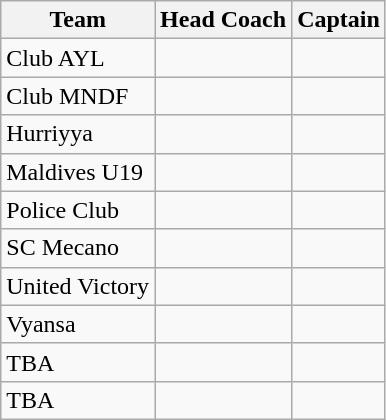<table class="wikitable sortable" style="text-align: left;">
<tr>
<th>Team</th>
<th>Head Coach</th>
<th>Captain</th>
</tr>
<tr>
<td>Club AYL</td>
<td></td>
<td></td>
</tr>
<tr>
<td>Club MNDF</td>
<td></td>
<td></td>
</tr>
<tr>
<td>Hurriyya</td>
<td></td>
<td></td>
</tr>
<tr>
<td>Maldives U19</td>
<td></td>
<td></td>
</tr>
<tr>
<td>Police Club</td>
<td></td>
<td></td>
</tr>
<tr>
<td>SC Mecano</td>
<td></td>
<td></td>
</tr>
<tr>
<td>United Victory</td>
<td></td>
<td></td>
</tr>
<tr>
<td>Vyansa</td>
<td></td>
<td></td>
</tr>
<tr>
<td>TBA</td>
<td></td>
<td></td>
</tr>
<tr>
<td>TBA</td>
<td></td>
<td></td>
</tr>
</table>
